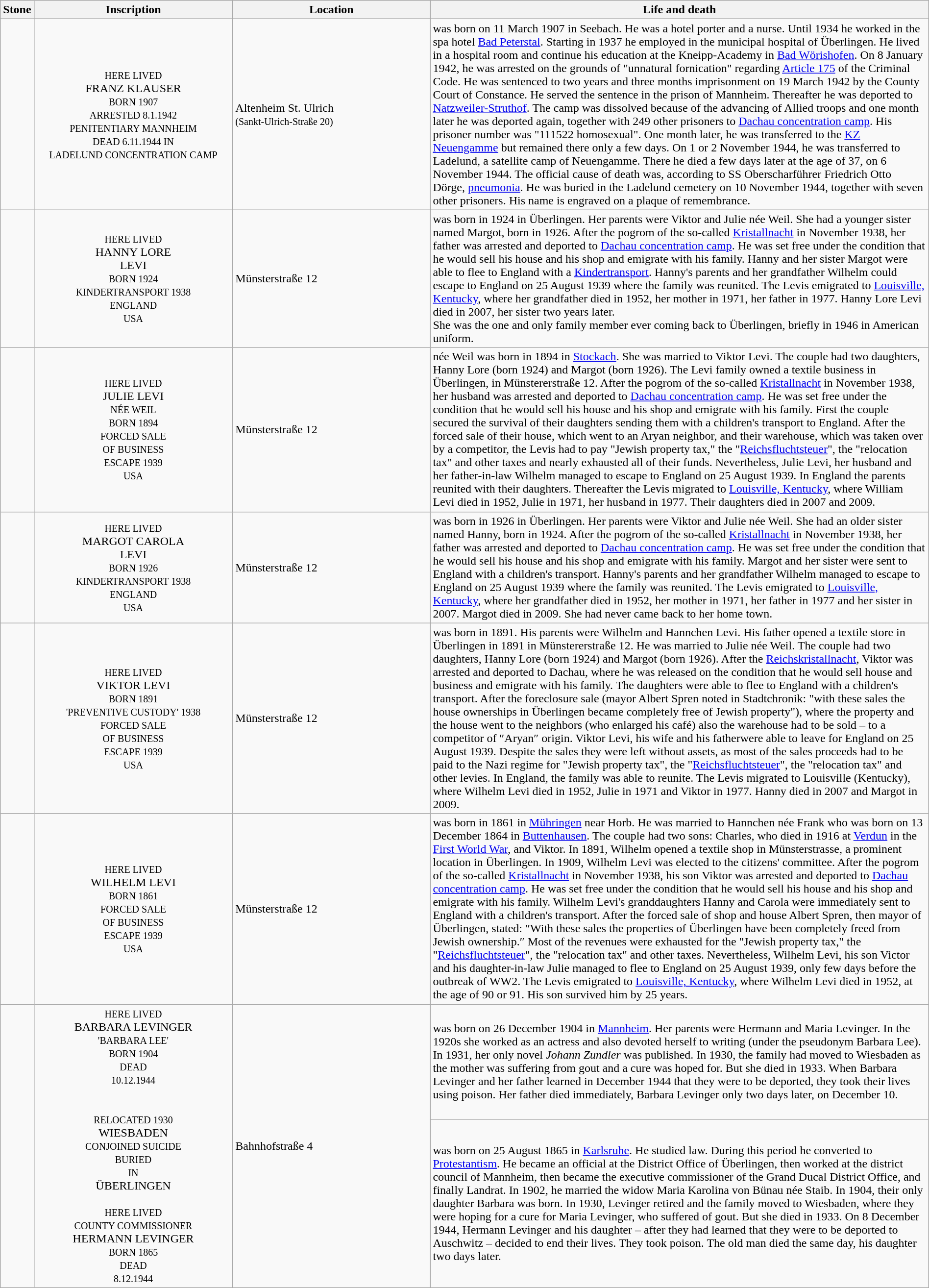<table class="wikitable sortable toptextcells" style="width:100%">
<tr>
<th class="hintergrundfarbe6 unsortable" width="120px">Stone</th>
<th class="hintergrundfarbe6 unsortable" style ="width:22%;">Inscription</th>
<th class="hintergrundfarbe6" data-sort-type="text" style ="width:22%;">Location</th>
<th class="hintergrundfarbe6" style="width:100%;">Life and death</th>
</tr>
<tr>
<td></td>
<td style="text-align:center"><div><small>HERE LIVED</small><br>FRANZ KLAUSER<br><small>BORN 1907<br>ARRESTED 8.1.1942<br>PENITENTIARY MANNHEIM<br>DEAD 6.11.1944 IN<br>LADELUND CONCENTRATION CAMP</small></div></td>
<td>Altenheim St. Ulrich<br><small>(Sankt-Ulrich-Straße 20)</small><br></td>
<td><strong></strong> was born on 11 March 1907 in Seebach. He was a hotel porter and a nurse. Until 1934 he worked in the spa hotel <a href='#'>Bad Peterstal</a>. Starting in 1937 he employed in the municipal hospital of Überlingen. He lived in a hospital room and continue his education at the Kneipp-Academy in <a href='#'>Bad Wörishofen</a>. On 8 January 1942, he was arrested on the grounds of "unnatural fornication" regarding <a href='#'>Article 175</a> of the Criminal Code. He was sentenced to two years and three months imprisonment on 19 March 1942 by the County Court of Constance. He served the sentence in the prison of Mannheim. Thereafter he was deported to <a href='#'>Natzweiler-Struthof</a>. The camp was dissolved because of the advancing of Allied troops and one month later he was deported again, together with 249 other prisoners to <a href='#'>Dachau concentration camp</a>. His prisoner number was "111522 homosexual". One month later, he was transferred to the <a href='#'>KZ Neuengamme</a> but remained there only a few days. On 1 or 2 November 1944, he was transferred to Ladelund, a satellite camp of Neuengamme. There he died a few days later at the age of 37, on 6 November 1944. The official cause of death was, according to SS Oberscharführer Friedrich Otto Dörge, <a href='#'>pneumonia</a>. He was buried in the Ladelund cemetery on 10 November 1944, together with seven other prisoners. His name is engraved on a plaque of remembrance.</td>
</tr>
<tr>
<td></td>
<td style="text-align:center"><div><small>HERE LIVED</small><br>HANNY LORE<br>LEVI<br><small>BORN 1924<br>KINDERTRANSPORT 1938<br>ENGLAND<br>USA</small></div></td>
<td>Münsterstraße 12<br></td>
<td><strong></strong> was born in 1924 in Überlingen. Her parents were Viktor and Julie née Weil. She had a younger sister named Margot, born in 1926. After the pogrom of the so-called <a href='#'>Kristallnacht</a> in November 1938, her father was arrested and deported to <a href='#'>Dachau concentration camp</a>. He was set free under the condition that he would sell his house and his shop and emigrate with his family. Hanny and her sister Margot were able to flee to England with a <a href='#'>Kindertransport</a>. Hanny's parents and her grandfather Wilhelm could escape to England on 25 August 1939 where the family was reunited. The Levis emigrated to <a href='#'>Louisville, Kentucky</a>, where her grandfather died in 1952, her mother in 1971, her father in 1977. Hanny Lore Levi died in 2007, her sister two years later.<br>She was the one and only family member ever coming back to Überlingen, briefly in 1946 in American uniform.</td>
</tr>
<tr>
<td></td>
<td style="text-align:center"><div><small>HERE LIVED</small><br>JULIE LEVI<br><small>NÉE WEIL<br>BORN 1894<br>FORCED SALE<br>OF BUSINESS<br>ESCAPE 1939<br>USA</small></div></td>
<td>Münsterstraße 12<br></td>
<td><strong></strong> née Weil was born in 1894 in <a href='#'>Stockach</a>. She was married to Viktor Levi. The couple had two daughters, Hanny Lore (born 1924) and Margot (born 1926). The Levi family owned a textile business in Überlingen, in Münstererstraße 12. After the pogrom of the so-called <a href='#'>Kristallnacht</a> in November 1938, her husband was arrested and deported to <a href='#'>Dachau concentration camp</a>. He was set free under the condition that he would sell his house and his shop and emigrate with his family. First the couple secured the survival of their daughters sending them with a children's transport to England. After the forced sale of their house, which went to an Aryan neighbor, and their warehouse, which was taken over by a competitor, the Levis had to pay  "Jewish property tax," the "<a href='#'>Reichsfluchtsteuer</a>", the "relocation tax" and other taxes and nearly exhausted all of their funds. Nevertheless, Julie Levi, her husband and her father-in-law Wilhelm managed to escape to England on 25 August 1939. In England the parents reunited with their daughters. Thereafter the Levis migrated to <a href='#'>Louisville, Kentucky</a>, where William Levi died in 1952, Julie in 1971, her husband in 1977. Their daughters died in 2007 and 2009.</td>
</tr>
<tr>
<td></td>
<td style="text-align:center"><div><small>HERE LIVED</small><br>MARGOT CAROLA<br>LEVI<br><small>BORN 1926<br>KINDERTRANSPORT 1938<br>ENGLAND<br>USA</small></div></td>
<td>Münsterstraße 12<br></td>
<td><strong></strong> was born in 1926 in Überlingen. Her parents were Viktor and Julie née Weil. She had an older sister named Hanny, born in 1924. After the pogrom of the so-called <a href='#'>Kristallnacht</a> in November 1938, her father was arrested and deported to <a href='#'>Dachau concentration camp</a>. He was set free under the condition that he would sell his house and his shop and emigrate with his family. Margot and her sister were sent to England with a children's transport. Hanny's parents and her grandfather Wilhelm managed to escape to England on 25 August 1939 where the family was reunited. The Levis emigrated to <a href='#'>Louisville, Kentucky</a>, where her grandfather died in 1952, her mother in 1971, her father in 1977 and her sister in 2007. Margot died in 2009. She had never came back to her home town.</td>
</tr>
<tr>
<td></td>
<td style="text-align:center"><div><small>HERE LIVED</small><br>VIKTOR LEVI<br><small>BORN 1891<br>'PREVENTIVE CUSTODY' 1938<br>FORCED SALE<br>OF BUSINESS<br>ESCAPE 1939<br>USA</small></div></td>
<td>Münsterstraße 12<br></td>
<td><strong></strong> was born in 1891. His parents were Wilhelm and Hannchen Levi. His father opened a textile store in Überlingen in 1891 in Münstererstraße 12. He was married to Julie née Weil. The couple had two daughters, Hanny Lore (born 1924) and Margot (born 1926). After the <a href='#'>Reichskristallnacht</a>, Viktor was arrested and deported to Dachau, where he was released on the condition that he would sell house and business and emigrate with his family. The daughters were able to flee to England with a children's transport. After the foreclosure sale (mayor Albert Spren noted in Stadtchronik: "with these sales the house ownerships in Überlingen became completely free of Jewish property"), where the property and the house went to the neighbors (who enlarged his café) also the warehouse had to be sold – to a competitor of ″Aryan″ origin. Viktor Levi, his wife and his fatherwere able to leave for England on 25 August 1939. Despite the sales they were left without assets, as most of the sales proceeds had to be paid to the Nazi regime for "Jewish property tax", the "<a href='#'>Reichsfluchtsteuer</a>", the "relocation tax" and other levies. In England, the family was able to reunite. The Levis migrated to Louisville (Kentucky), where Wilhelm Levi died in 1952, Julie in 1971 and Viktor in 1977. Hanny died in 2007 and Margot in 2009.</td>
</tr>
<tr>
<td></td>
<td style="text-align:center"><div><small>HERE LIVED</small><br>WILHELM LEVI<br><small>BORN 1861<br>FORCED SALE<br>OF BUSINESS<br>ESCAPE 1939<br>USA</small></div></td>
<td>Münsterstraße 12<br></td>
<td><strong></strong> was born in 1861 in <a href='#'>Mühringen</a> near Horb. He was married to Hannchen née Frank who was born on 13 December 1864 in <a href='#'>Buttenhausen</a>. The couple had two sons: Charles, who died in 1916 at <a href='#'>Verdun</a> in the <a href='#'>First World War</a>, and Viktor. In 1891, Wilhelm opened a textile shop in Münsterstrasse, a prominent location in Überlingen. In 1909, Wilhelm Levi was elected to the citizens' committee. After the pogrom of the so-called <a href='#'>Kristallnacht</a> in November 1938, his son Viktor was arrested and deported to <a href='#'>Dachau concentration camp</a>. He was set free under the condition that he would sell his house and his shop and emigrate with his family. Wilhelm Levi's granddaughters Hanny and Carola were immediately sent to England with a children's transport. After the forced sale of shop and house Albert Spren, then mayor of Überlingen, stated: ″With these sales the properties of Überlingen have been completely freed from Jewish ownership.″ Most of the revenues were exhausted for the "Jewish property tax," the "<a href='#'>Reichsfluchtsteuer</a>", the "relocation tax" and other taxes. Nevertheless, Wilhelm Levi, his son Victor and his daughter-in-law Julie managed to flee to England on 25 August 1939, only few days before the outbreak of WW2. The Levis emigrated to <a href='#'>Louisville, Kentucky</a>, where Wilhelm Levi died in 1952, at the age of 90 or 91. His son survived him by 25 years.</td>
</tr>
<tr>
<td rowspan="2"> </td>
<td style="text-align:center" rowspan="2"><div><small>HERE LIVED</small><br>BARBARA LEVINGER<br><small>'BARBARA LEE'<br>BORN 1904<br>DEAD<br>10.12.1944</small></div><br><br>
<div><small>RELOCATED 1930</small><br>WIESBADEN<br><small>CONJOINED SUICIDE<br>BURIED<br>IN</small><br>ÜBERLINGEN</div>
<br>
<div><small>HERE LIVED<br>COUNTY COMMISSIONER</small><br>HERMANN LEVINGER<br><small>BORN 1865<br>DEAD<br>8.12.1944</small></div></td>
<td rowspan="2">Bahnhofstraße 4 <br></td>
<td><strong></strong> was born on 26 December 1904 in <a href='#'>Mannheim</a>. Her parents were Hermann and Maria Levinger. In the 1920s she worked as an actress and also devoted herself to writing (under the pseudonym Barbara Lee). In 1931, her only novel <em>Johann Zundler</em> was published. In 1930, the family had moved to Wiesbaden as the mother was suffering from gout and a cure was hoped for. But she died in 1933. When Barbara Levinger and her father learned in December 1944 that they were to be deported, they took their lives using poison. Her father died immediately, Barbara Levinger only two days later, on December 10.</td>
</tr>
<tr>
<td><strong></strong> was born on 25 August 1865 in <a href='#'>Karlsruhe</a>. He studied law. During this period he converted to <a href='#'>Protestantism</a>. He became an official at the District Office of Überlingen, then worked at the district council of Mannheim, then became the executive commissioner of the Grand Ducal District Office, and finally Landrat. In 1902, he married the widow Maria Karolina von Bünau née Staib. In 1904, their only daughter Barbara was born. In 1930, Levinger retired and the family moved to Wiesbaden, where they were hoping for a cure for Maria Levinger, who suffered of gout. But she died in 1933. On 8 December 1944, Hermann Levinger and his daughter – after they had learned that they were to be deported to Auschwitz – decided to end their lives. They took poison. The old man died the same day, his daughter two days later.</td>
</tr>
</table>
